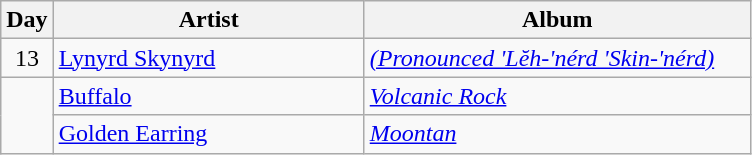<table class="wikitable" border="1">
<tr>
<th>Day</th>
<th width="200">Artist</th>
<th width="250">Album</th>
</tr>
<tr>
<td style="text-align:center;" rowspan="1">13</td>
<td><a href='#'>Lynyrd Skynyrd</a></td>
<td><em><a href='#'>(Pronounced 'Lĕh-'nérd 'Skin-'nérd)</a></em></td>
</tr>
<tr>
<td rowspan="2" style="text-align:center;"></td>
<td><a href='#'>Buffalo</a></td>
<td><em><a href='#'>Volcanic Rock</a></em></td>
</tr>
<tr>
<td><a href='#'>Golden Earring</a></td>
<td><em><a href='#'>Moontan</a></em></td>
</tr>
</table>
